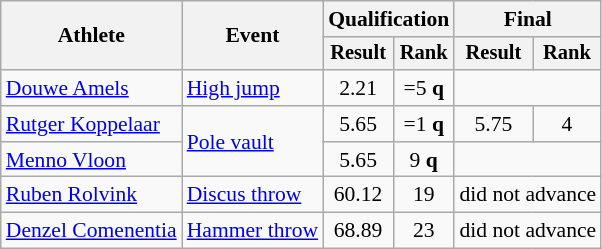<table class="wikitable" style="font-size:90%">
<tr>
<th rowspan="2">Athlete</th>
<th rowspan="2">Event</th>
<th colspan="2">Qualification</th>
<th colspan="2">Final</th>
</tr>
<tr style="font-size:95%">
<th>Result</th>
<th>Rank</th>
<th>Result</th>
<th>Rank</th>
</tr>
<tr align="center">
<td align="left"><a href='#'>Douwe Amels</a></td>
<td rowspan="1" align="left"><a href='#'>High jump</a></td>
<td>2.21</td>
<td>=5 <strong>q</strong></td>
<td colspan=2></td>
</tr>
<tr align="center">
<td align="left"><a href='#'>Rutger Koppelaar</a></td>
<td rowspan="2" align="left"><a href='#'>Pole vault</a></td>
<td>5.65</td>
<td>=1 <strong>q</strong></td>
<td>5.75</td>
<td>4</td>
</tr>
<tr align="center">
<td align="left"><a href='#'>Menno Vloon</a></td>
<td>5.65</td>
<td>9 <strong>q</strong></td>
<td colspan=2></td>
</tr>
<tr align="center">
<td align="left"><a href='#'>Ruben Rolvink</a></td>
<td rowspan="1" align="left"><a href='#'>Discus throw</a></td>
<td>60.12</td>
<td>19</td>
<td colspan=2>did not advance</td>
</tr>
<tr align="center">
<td align="left"><a href='#'>Denzel Comenentia</a></td>
<td rowspan="1" align="left"><a href='#'>Hammer throw</a></td>
<td>68.89</td>
<td>23</td>
<td colspan=2>did not advance</td>
</tr>
</table>
